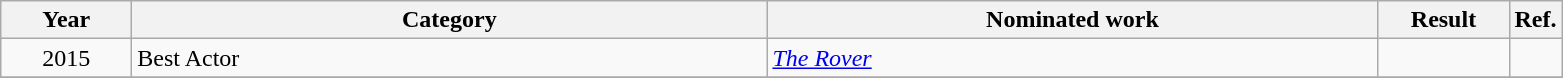<table class=wikitable>
<tr>
<th scope="col" style="width:5em;">Year</th>
<th scope="col" style="width:26em;">Category</th>
<th scope="col" style="width:25em;">Nominated work</th>
<th scope="col" style="width:5em;">Result</th>
<th>Ref.</th>
</tr>
<tr>
<td style="text-align:center;">2015</td>
<td>Best Actor</td>
<td><em><a href='#'>The Rover</a></em></td>
<td></td>
<td></td>
</tr>
<tr>
</tr>
</table>
